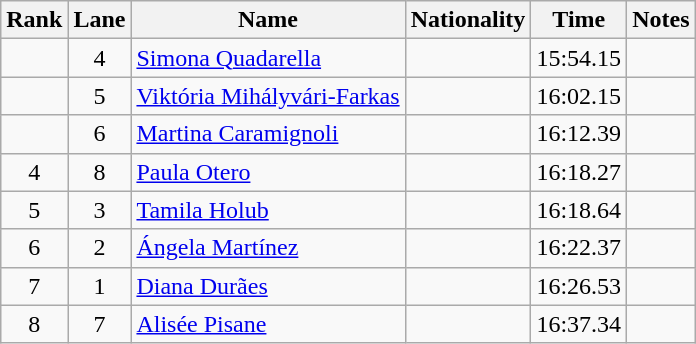<table class="wikitable sortable" style="text-align:center">
<tr>
<th>Rank</th>
<th>Lane</th>
<th>Name</th>
<th>Nationality</th>
<th>Time</th>
<th>Notes</th>
</tr>
<tr>
<td></td>
<td>4</td>
<td align=left><a href='#'>Simona Quadarella</a></td>
<td align=left></td>
<td>15:54.15</td>
<td></td>
</tr>
<tr>
<td></td>
<td>5</td>
<td align=left><a href='#'>Viktória Mihályvári-Farkas</a></td>
<td align=left></td>
<td>16:02.15</td>
<td></td>
</tr>
<tr>
<td></td>
<td>6</td>
<td align=left><a href='#'>Martina Caramignoli</a></td>
<td align=left></td>
<td>16:12.39</td>
<td></td>
</tr>
<tr>
<td>4</td>
<td>8</td>
<td align=left><a href='#'>Paula Otero</a></td>
<td align=left></td>
<td>16:18.27</td>
<td></td>
</tr>
<tr>
<td>5</td>
<td>3</td>
<td align=left><a href='#'>Tamila Holub</a></td>
<td align=left></td>
<td>16:18.64</td>
<td></td>
</tr>
<tr>
<td>6</td>
<td>2</td>
<td align=left><a href='#'>Ángela Martínez</a></td>
<td align=left></td>
<td>16:22.37</td>
<td></td>
</tr>
<tr>
<td>7</td>
<td>1</td>
<td align=left><a href='#'>Diana Durães</a></td>
<td align=left></td>
<td>16:26.53</td>
<td></td>
</tr>
<tr>
<td>8</td>
<td>7</td>
<td align=left><a href='#'>Alisée Pisane</a></td>
<td align=left></td>
<td>16:37.34</td>
<td></td>
</tr>
</table>
